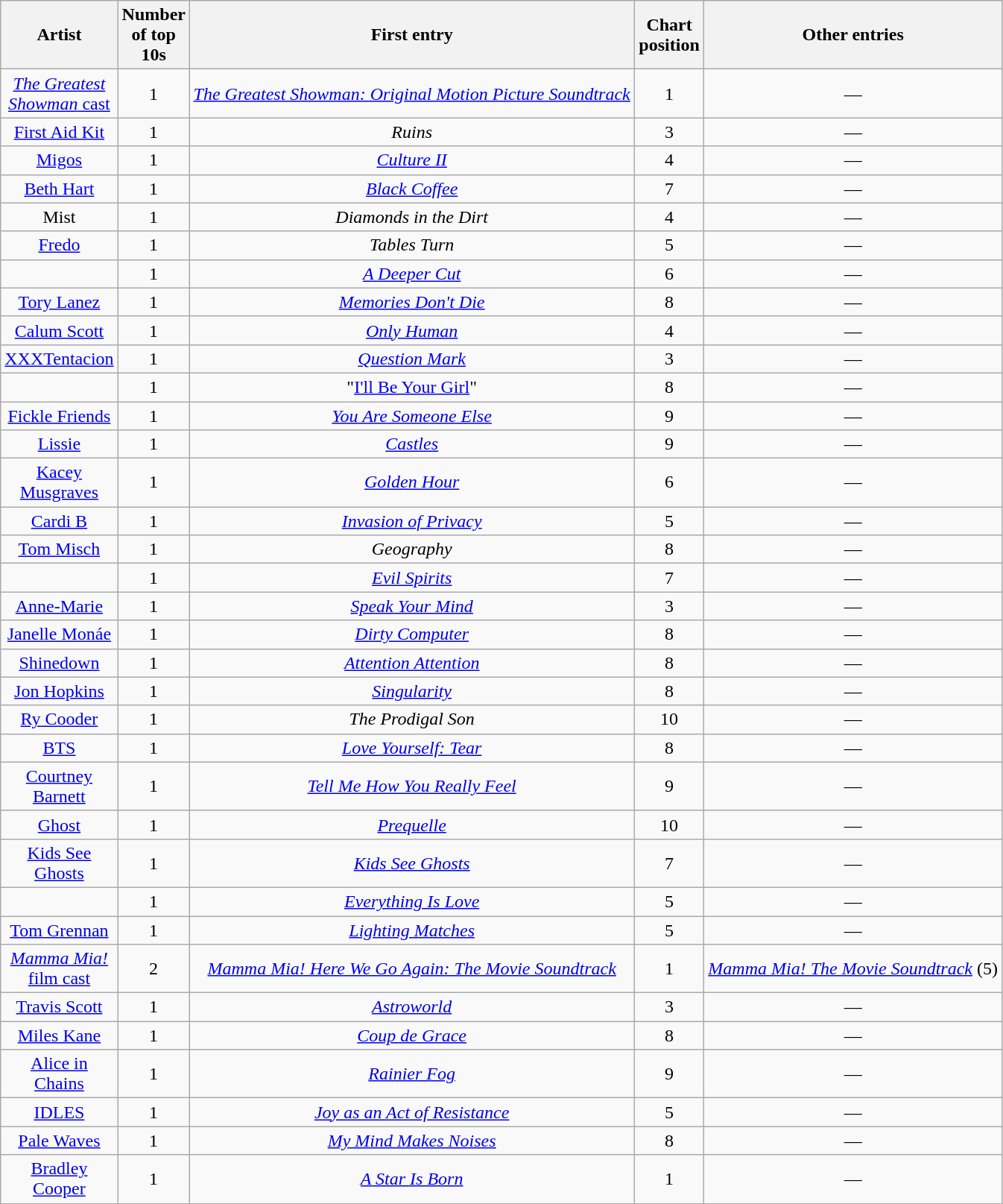<table class="wikitable sortable mw-collapsible mw-collapsed" style="text-align: center;">
<tr>
<th scope="col" style="width:55px;">Artist</th>
<th scope="col" style="width:55px;" data-sort-type="number">Number of top 10s</th>
<th scope="col" style="text-align:center;">First entry</th>
<th scope="col" style="width:55px;" data-sort-type="number">Chart position</th>
<th scope="col" style="text-align:center;">Other entries</th>
</tr>
<tr>
<td><a href='#'><em>The Greatest Showman</em> cast</a></td>
<td>1</td>
<td><em><a href='#'>The Greatest Showman: Original Motion Picture Soundtrack</a></em></td>
<td>1</td>
<td>—</td>
</tr>
<tr>
<td><a href='#'>First Aid Kit</a></td>
<td>1</td>
<td><em>Ruins</em></td>
<td>3</td>
<td>—</td>
</tr>
<tr>
<td><a href='#'>Migos</a></td>
<td>1</td>
<td><em><a href='#'>Culture II</a></em></td>
<td>4</td>
<td>—</td>
</tr>
<tr>
<td><a href='#'>Beth Hart</a></td>
<td>1</td>
<td><em><a href='#'>Black Coffee</a></em></td>
<td>7</td>
<td>—</td>
</tr>
<tr>
<td>Mist</td>
<td>1</td>
<td><em>Diamonds in the Dirt</em></td>
<td>4</td>
<td>—</td>
</tr>
<tr>
<td><a href='#'>Fredo</a></td>
<td>1</td>
<td><em>Tables Turn</em></td>
<td>5</td>
<td>—</td>
</tr>
<tr>
<td></td>
<td>1</td>
<td><em><a href='#'>A Deeper Cut</a></em></td>
<td>6</td>
<td>—</td>
</tr>
<tr>
<td><a href='#'>Tory Lanez</a></td>
<td>1</td>
<td><em><a href='#'>Memories Don't Die</a></em></td>
<td>8</td>
<td>—</td>
</tr>
<tr>
<td><a href='#'>Calum Scott</a></td>
<td>1</td>
<td><em><a href='#'>Only Human</a></em></td>
<td>4</td>
<td>—</td>
</tr>
<tr>
<td><a href='#'>XXXTentacion</a></td>
<td>1</td>
<td><em><a href='#'>Question Mark</a></em></td>
<td>3</td>
<td>—</td>
</tr>
<tr>
<td></td>
<td>1</td>
<td>"<a href='#'>I'll Be Your Girl</a>"</td>
<td>8</td>
<td>—</td>
</tr>
<tr>
<td><a href='#'>Fickle Friends</a></td>
<td>1</td>
<td><em><a href='#'>You Are Someone Else</a></em></td>
<td>9</td>
<td>—</td>
</tr>
<tr>
<td><a href='#'>Lissie</a></td>
<td>1</td>
<td><em><a href='#'>Castles</a></em></td>
<td>9</td>
<td>—</td>
</tr>
<tr>
<td><a href='#'>Kacey Musgraves</a></td>
<td>1</td>
<td><em><a href='#'>Golden Hour</a></em></td>
<td>6</td>
<td>—</td>
</tr>
<tr>
<td><a href='#'>Cardi B</a></td>
<td>1</td>
<td><em><a href='#'>Invasion of Privacy</a></em></td>
<td>5</td>
<td>—</td>
</tr>
<tr>
<td><a href='#'>Tom Misch</a></td>
<td>1</td>
<td><em>Geography</em></td>
<td>8</td>
<td>—</td>
</tr>
<tr>
<td></td>
<td>1</td>
<td><em><a href='#'>Evil Spirits</a></em></td>
<td>7</td>
<td>—</td>
</tr>
<tr>
<td><a href='#'>Anne-Marie</a></td>
<td>1</td>
<td><em><a href='#'>Speak Your Mind</a></em></td>
<td>3</td>
<td>—</td>
</tr>
<tr>
<td><a href='#'>Janelle Monáe</a></td>
<td>1</td>
<td><em><a href='#'>Dirty Computer</a></em></td>
<td>8</td>
<td>—</td>
</tr>
<tr>
<td><a href='#'>Shinedown</a></td>
<td>1</td>
<td><em><a href='#'>Attention Attention</a></em></td>
<td>8</td>
<td>—</td>
</tr>
<tr>
<td><a href='#'>Jon Hopkins</a></td>
<td>1</td>
<td><em><a href='#'>Singularity</a></em></td>
<td>8</td>
<td>—</td>
</tr>
<tr>
<td><a href='#'>Ry Cooder</a></td>
<td>1</td>
<td><em>The Prodigal Son</em></td>
<td>10</td>
<td>—</td>
</tr>
<tr>
<td><a href='#'>BTS</a></td>
<td>1</td>
<td><em><a href='#'>Love Yourself: Tear</a></em></td>
<td>8</td>
<td>—</td>
</tr>
<tr>
<td><a href='#'>Courtney Barnett</a></td>
<td>1</td>
<td><em><a href='#'>Tell Me How You Really Feel</a></em></td>
<td>9</td>
<td>—</td>
</tr>
<tr>
<td><a href='#'>Ghost</a></td>
<td>1</td>
<td><em><a href='#'>Prequelle</a></em></td>
<td>10</td>
<td>—</td>
</tr>
<tr>
<td><a href='#'>Kids See Ghosts</a></td>
<td>1</td>
<td><em><a href='#'>Kids See Ghosts</a></em></td>
<td>7</td>
<td>—</td>
</tr>
<tr>
<td></td>
<td>1</td>
<td><em><a href='#'>Everything Is Love</a></em></td>
<td>5</td>
<td>—</td>
</tr>
<tr>
<td><a href='#'>Tom Grennan</a></td>
<td>1</td>
<td><em><a href='#'>Lighting Matches</a></em></td>
<td>5</td>
<td>—</td>
</tr>
<tr>
<td><a href='#'><em>Mamma Mia!</em> film cast</a></td>
<td>2</td>
<td><em><a href='#'>Mamma Mia! Here We Go Again: The Movie Soundtrack</a></em></td>
<td>1</td>
<td><em><a href='#'>Mamma Mia! The Movie Soundtrack</a></em> (5)</td>
</tr>
<tr>
<td><a href='#'>Travis Scott</a></td>
<td>1</td>
<td><em><a href='#'>Astroworld</a></em></td>
<td>3</td>
<td>—</td>
</tr>
<tr>
<td><a href='#'>Miles Kane</a></td>
<td>1</td>
<td><em><a href='#'>Coup de Grace</a></em></td>
<td>8</td>
<td>—</td>
</tr>
<tr>
<td><a href='#'>Alice in Chains</a></td>
<td>1</td>
<td><em><a href='#'>Rainier Fog</a></em></td>
<td>9</td>
<td>—</td>
</tr>
<tr>
<td><a href='#'>IDLES</a></td>
<td>1</td>
<td><em><a href='#'>Joy as an Act of Resistance</a></em></td>
<td>5</td>
<td>—</td>
</tr>
<tr>
<td><a href='#'>Pale Waves</a></td>
<td>1</td>
<td><em><a href='#'>My Mind Makes Noises</a></em></td>
<td>8</td>
<td>—</td>
</tr>
<tr>
<td><a href='#'>Bradley Cooper</a></td>
<td>1</td>
<td><em><a href='#'>A Star Is Born</a></em></td>
<td>1</td>
<td>—</td>
</tr>
</table>
